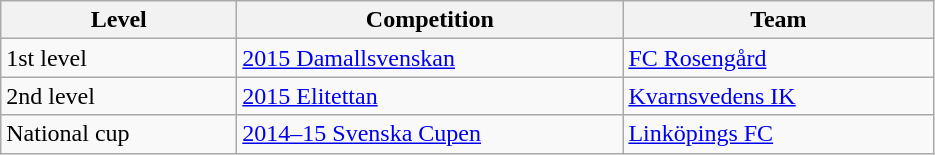<table class="wikitable" style="text-align: left;">
<tr>
<th style="width: 150px;">Level</th>
<th style="width: 250px;">Competition</th>
<th style="width: 200px;">Team</th>
</tr>
<tr>
<td>1st level</td>
<td><a href='#'>2015 Damallsvenskan</a></td>
<td><a href='#'>FC Rosengård</a></td>
</tr>
<tr>
<td>2nd level</td>
<td><a href='#'>2015 Elitettan</a></td>
<td><a href='#'>Kvarnsvedens IK</a></td>
</tr>
<tr>
<td>National cup</td>
<td><a href='#'>2014–15 Svenska Cupen</a></td>
<td><a href='#'>Linköpings FC</a></td>
</tr>
</table>
